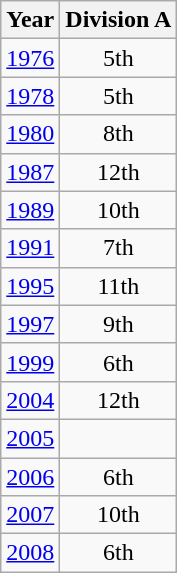<table class="wikitable" style="text-align:center">
<tr>
<th>Year</th>
<th>Division A</th>
</tr>
<tr>
<td><a href='#'>1976</a></td>
<td>5th</td>
</tr>
<tr>
<td><a href='#'>1978</a></td>
<td>5th</td>
</tr>
<tr>
<td><a href='#'>1980</a></td>
<td>8th</td>
</tr>
<tr>
<td><a href='#'>1987</a></td>
<td>12th</td>
</tr>
<tr>
<td><a href='#'>1989</a></td>
<td>10th</td>
</tr>
<tr>
<td><a href='#'>1991</a></td>
<td>7th</td>
</tr>
<tr>
<td><a href='#'>1995</a></td>
<td>11th</td>
</tr>
<tr>
<td><a href='#'>1997</a></td>
<td>9th</td>
</tr>
<tr>
<td><a href='#'>1999</a></td>
<td>6th</td>
</tr>
<tr>
<td><a href='#'>2004</a></td>
<td>12th</td>
</tr>
<tr>
<td><a href='#'>2005</a></td>
<td></td>
</tr>
<tr>
<td><a href='#'>2006</a></td>
<td>6th</td>
</tr>
<tr>
<td><a href='#'>2007</a></td>
<td>10th</td>
</tr>
<tr>
<td><a href='#'>2008</a></td>
<td>6th</td>
</tr>
</table>
